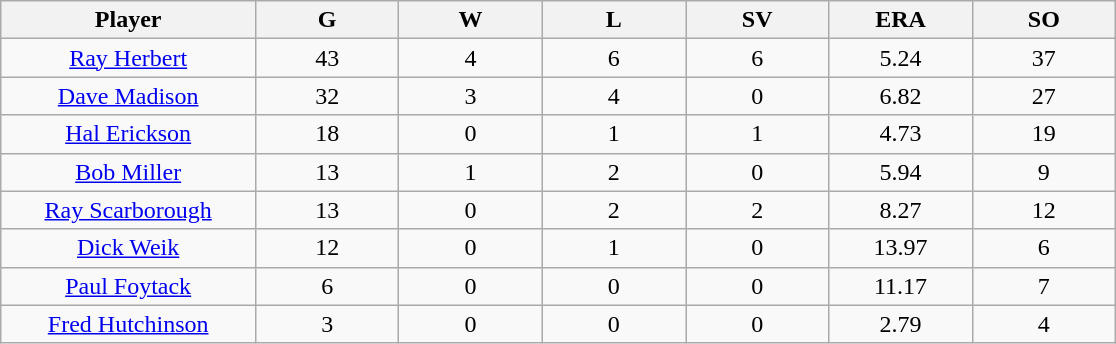<table class="wikitable sortable">
<tr>
<th bgcolor="#DDDDFF" width="16%">Player</th>
<th bgcolor="#DDDDFF" width="9%">G</th>
<th bgcolor="#DDDDFF" width="9%">W</th>
<th bgcolor="#DDDDFF" width="9%">L</th>
<th bgcolor="#DDDDFF" width="9%">SV</th>
<th bgcolor="#DDDDFF" width="9%">ERA</th>
<th bgcolor="#DDDDFF" width="9%">SO</th>
</tr>
<tr align="center">
<td><a href='#'>Ray Herbert</a></td>
<td>43</td>
<td>4</td>
<td>6</td>
<td>6</td>
<td>5.24</td>
<td>37</td>
</tr>
<tr align=center>
<td><a href='#'>Dave Madison</a></td>
<td>32</td>
<td>3</td>
<td>4</td>
<td>0</td>
<td>6.82</td>
<td>27</td>
</tr>
<tr align=center>
<td><a href='#'>Hal Erickson</a></td>
<td>18</td>
<td>0</td>
<td>1</td>
<td>1</td>
<td>4.73</td>
<td>19</td>
</tr>
<tr align=center>
<td><a href='#'>Bob Miller</a></td>
<td>13</td>
<td>1</td>
<td>2</td>
<td>0</td>
<td>5.94</td>
<td>9</td>
</tr>
<tr align=center>
<td><a href='#'>Ray Scarborough</a></td>
<td>13</td>
<td>0</td>
<td>2</td>
<td>2</td>
<td>8.27</td>
<td>12</td>
</tr>
<tr align=center>
<td><a href='#'>Dick Weik</a></td>
<td>12</td>
<td>0</td>
<td>1</td>
<td>0</td>
<td>13.97</td>
<td>6</td>
</tr>
<tr align=center>
<td><a href='#'>Paul Foytack</a></td>
<td>6</td>
<td>0</td>
<td>0</td>
<td>0</td>
<td>11.17</td>
<td>7</td>
</tr>
<tr align=center>
<td><a href='#'>Fred Hutchinson</a></td>
<td>3</td>
<td>0</td>
<td>0</td>
<td>0</td>
<td>2.79</td>
<td>4</td>
</tr>
</table>
